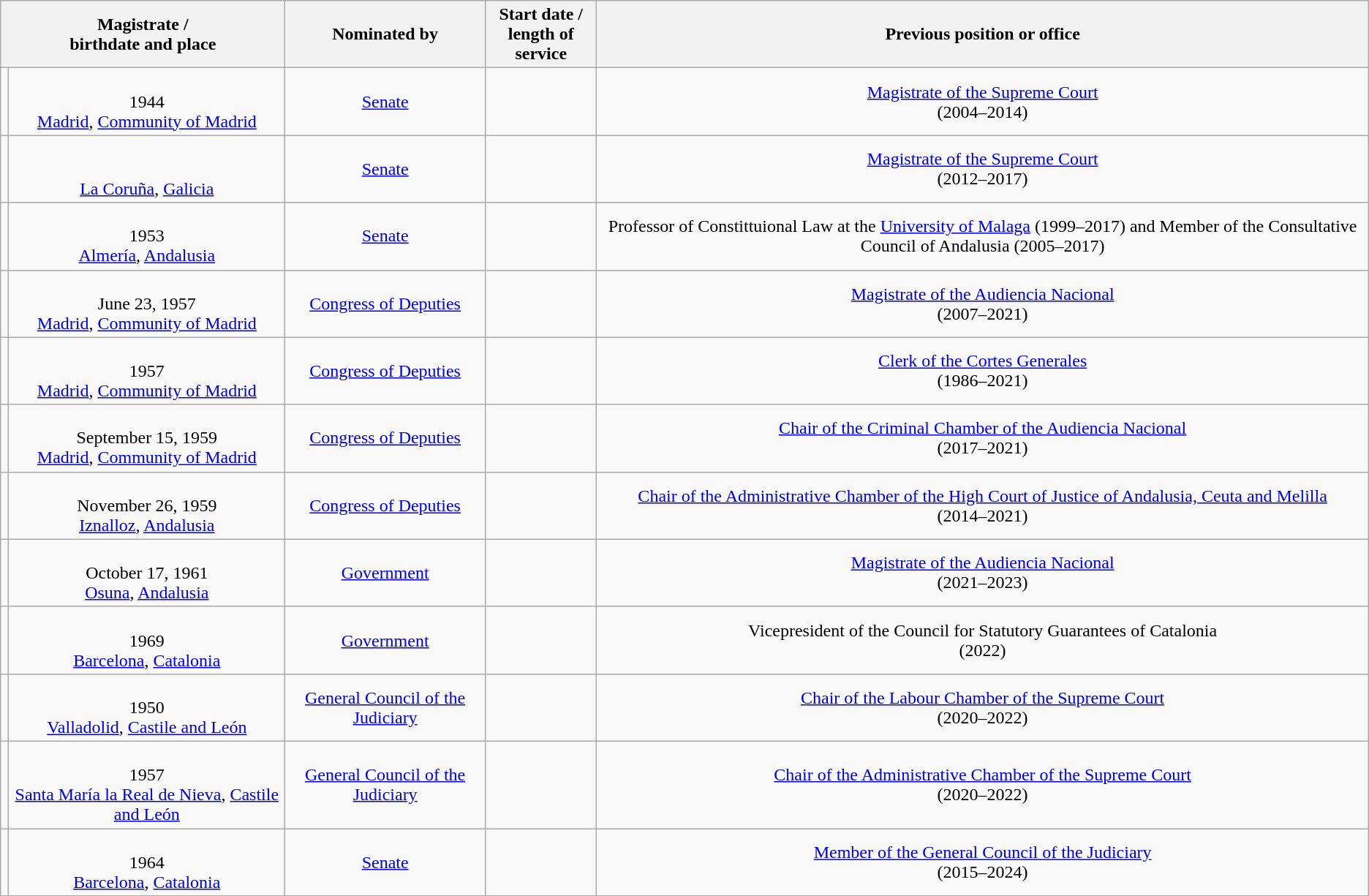<table class="wikitable sortable" style="text-align:center">
<tr>
<th colspan="2">Magistrate /<br>birthdate and place</th>
<th>Nominated by</th>
<th>Start date /<br>length of service</th>
<th class="unsortable">Previous position or office<br></th>
</tr>
<tr>
<td></td>
<td><strong></strong><br>1944<br><a href='#'>Madrid</a>, <a href='#'>Community of Madrid</a></td>
<td><a href='#'>Senate</a></td>
<td><br></td>
<td><a href='#'>Magistrate of the Supreme Court</a><br>(2004–2014)</td>
</tr>
<tr>
<td></td>
<td><strong></strong><br><br><a href='#'>La Coruña</a>, <a href='#'>Galicia</a></td>
<td><a href='#'>Senate</a></td>
<td><br></td>
<td><a href='#'>Magistrate of the Supreme Court</a><br>(2012–2017)</td>
</tr>
<tr>
<td></td>
<td><strong></strong><br>1953<br><a href='#'>Almería</a>, <a href='#'>Andalusia</a></td>
<td><a href='#'>Senate</a></td>
<td><br></td>
<td>Professor of Constittuional Law at the <a href='#'>University of Malaga</a> (1999–2017) and Member of the Consultative Council of Andalusia (2005–2017)</td>
</tr>
<tr>
<td></td>
<td><strong></strong><br>June 23, 1957<br><a href='#'>Madrid</a>, <a href='#'>Community of Madrid</a></td>
<td><a href='#'>Congress of Deputies</a></td>
<td><br></td>
<td><a href='#'>Magistrate of the Audiencia Nacional</a><br>(2007–2021)</td>
</tr>
<tr>
<td></td>
<td><strong></strong><br>1957<br><a href='#'>Madrid</a>, <a href='#'>Community of Madrid</a></td>
<td><a href='#'>Congress of Deputies</a></td>
<td><br></td>
<td><a href='#'>Clerk of the Cortes Generales</a><br>(1986–2021)</td>
</tr>
<tr>
<td></td>
<td><strong></strong><br>September 15, 1959<br><a href='#'>Madrid</a>, <a href='#'>Community of Madrid</a></td>
<td><a href='#'>Congress of Deputies</a></td>
<td><br></td>
<td><a href='#'>Chair of the Criminal Chamber of the Audiencia Nacional</a><br>(2017–2021)</td>
</tr>
<tr>
<td></td>
<td><strong></strong><br>November 26, 1959<br><a href='#'>Iznalloz</a>, <a href='#'>Andalusia</a></td>
<td><a href='#'>Congress of Deputies</a></td>
<td><br></td>
<td><a href='#'>Chair of the Administrative Chamber of the High Court of Justice of Andalusia, Ceuta and Melilla</a><br>(2014–2021)</td>
</tr>
<tr>
<td></td>
<td><strong></strong><br>October 17, 1961<br><a href='#'>Osuna</a>, <a href='#'>Andalusia</a></td>
<td><a href='#'>Government</a></td>
<td><br></td>
<td><a href='#'>Magistrate of the Audiencia Nacional</a><br>(2021–2023)</td>
</tr>
<tr>
<td></td>
<td><strong></strong><br>1969<br><a href='#'>Barcelona</a>, <a href='#'>Catalonia</a></td>
<td><a href='#'>Government</a></td>
<td><br></td>
<td>Vicepresident of the Council for Statutory Guarantees of Catalonia<br>(2022)</td>
</tr>
<tr>
<td></td>
<td><strong></strong><br>1950<br><a href='#'>Valladolid</a>, <a href='#'>Castile and León</a></td>
<td><a href='#'>General Council of the Judiciary</a></td>
<td><br></td>
<td><a href='#'>Chair of the Labour Chamber of the Supreme Court</a><br>(2020–2022)</td>
</tr>
<tr>
<td></td>
<td><strong></strong><br>1957<br><a href='#'>Santa María la Real de Nieva</a>, <a href='#'>Castile and León</a></td>
<td><a href='#'>General Council of the Judiciary</a></td>
<td><br></td>
<td><a href='#'>Chair of the Administrative Chamber of the Supreme Court</a><br>(2020–2022)</td>
</tr>
<tr>
<td></td>
<td><strong></strong><br>1964<br><a href='#'>Barcelona</a>, <a href='#'>Catalonia</a></td>
<td><a href='#'>Senate</a></td>
<td><br></td>
<td><a href='#'>Member of the General Council of the Judiciary</a><br>(2015–2024)</td>
</tr>
</table>
